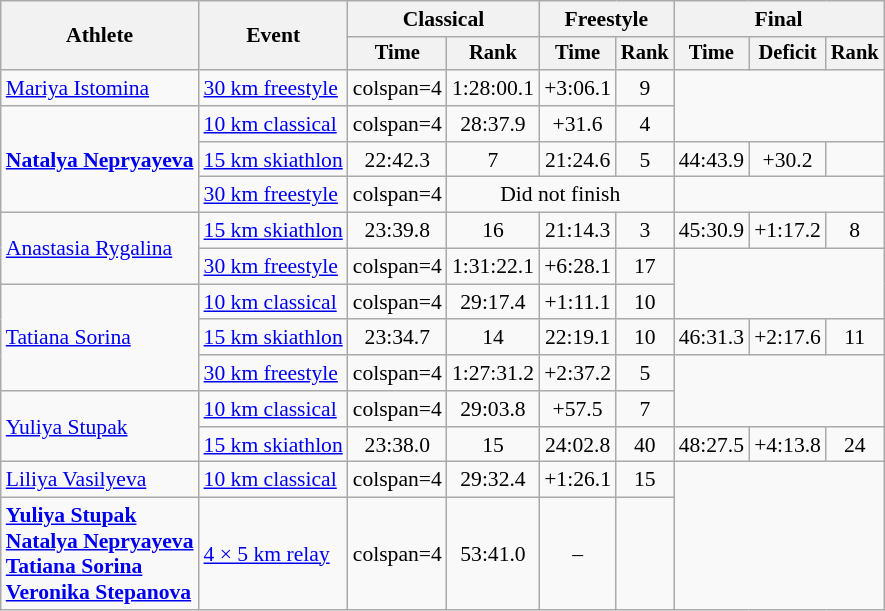<table class=wikitable style="text-align:center; font-size:90%">
<tr>
<th rowspan=2>Athlete</th>
<th rowspan=2>Event</th>
<th colspan=2>Classical</th>
<th colspan=2>Freestyle</th>
<th colspan=3>Final</th>
</tr>
<tr style="font-size: 95%">
<th>Time</th>
<th>Rank</th>
<th>Time</th>
<th>Rank</th>
<th>Time</th>
<th>Deficit</th>
<th>Rank</th>
</tr>
<tr>
<td align=left><a href='#'>Mariya Istomina</a></td>
<td align=left><a href='#'>30 km freestyle</a></td>
<td>colspan=4 </td>
<td>1:28:00.1</td>
<td>+3:06.1</td>
<td>9</td>
</tr>
<tr>
<td rowspan=3 align=left><strong><a href='#'>Natalya Nepryayeva</a></strong></td>
<td align=left><a href='#'>10 km classical</a></td>
<td>colspan=4 </td>
<td>28:37.9</td>
<td>+31.6</td>
<td>4</td>
</tr>
<tr>
<td align=left><a href='#'>15 km skiathlon</a></td>
<td>22:42.3</td>
<td>7</td>
<td>21:24.6</td>
<td>5</td>
<td>44:43.9</td>
<td>+30.2</td>
<td></td>
</tr>
<tr>
<td align=left><a href='#'>30 km freestyle</a></td>
<td>colspan=4 </td>
<td colspan=3>Did not finish</td>
</tr>
<tr>
<td rowspan=2 align=left><a href='#'>Anastasia Rygalina</a></td>
<td align=left><a href='#'>15 km skiathlon</a></td>
<td>23:39.8</td>
<td>16</td>
<td>21:14.3</td>
<td>3</td>
<td>45:30.9</td>
<td>+1:17.2</td>
<td>8</td>
</tr>
<tr>
<td align=left><a href='#'>30 km freestyle</a></td>
<td>colspan=4 </td>
<td>1:31:22.1</td>
<td>+6:28.1</td>
<td>17</td>
</tr>
<tr>
<td rowspan=3 align=left><a href='#'>Tatiana Sorina</a></td>
<td align=left><a href='#'>10 km classical</a></td>
<td>colspan=4 </td>
<td>29:17.4</td>
<td>+1:11.1</td>
<td>10</td>
</tr>
<tr>
<td align=left><a href='#'>15 km skiathlon</a></td>
<td>23:34.7</td>
<td>14</td>
<td>22:19.1</td>
<td>10</td>
<td>46:31.3</td>
<td>+2:17.6</td>
<td>11</td>
</tr>
<tr>
<td align=left><a href='#'>30 km freestyle</a></td>
<td>colspan=4 </td>
<td>1:27:31.2</td>
<td>+2:37.2</td>
<td>5</td>
</tr>
<tr>
<td rowspan=2 align=left><a href='#'>Yuliya Stupak</a></td>
<td align=left><a href='#'>10 km classical</a></td>
<td>colspan=4 </td>
<td>29:03.8</td>
<td>+57.5</td>
<td>7</td>
</tr>
<tr>
<td align=left><a href='#'>15 km skiathlon</a></td>
<td>23:38.0</td>
<td>15</td>
<td>24:02.8</td>
<td>40</td>
<td>48:27.5</td>
<td>+4:13.8</td>
<td>24</td>
</tr>
<tr>
<td align=left><a href='#'>Liliya Vasilyeva</a></td>
<td align=left><a href='#'>10 km classical</a></td>
<td>colspan=4 </td>
<td>29:32.4</td>
<td>+1:26.1</td>
<td>15</td>
</tr>
<tr>
<td align=left><strong><a href='#'>Yuliya Stupak</a><br><a href='#'>Natalya Nepryayeva</a><br><a href='#'>Tatiana Sorina</a><br><a href='#'>Veronika Stepanova</a></strong></td>
<td align=left><a href='#'>4 × 5 km relay</a></td>
<td>colspan=4 </td>
<td>53:41.0</td>
<td>–</td>
<td></td>
</tr>
</table>
